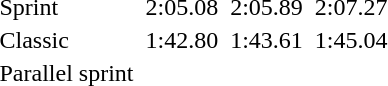<table>
<tr>
<td>Sprint</td>
<td></td>
<td>2:05.08</td>
<td></td>
<td>2:05.89</td>
<td></td>
<td>2:07.27</td>
</tr>
<tr>
<td>Classic</td>
<td></td>
<td>1:42.80</td>
<td></td>
<td>1:43.61</td>
<td></td>
<td>1:45.04</td>
</tr>
<tr>
<td>Parallel sprint</td>
<td colspan="2"></td>
<td colspan="2"></td>
<td colspan="2"></td>
</tr>
</table>
